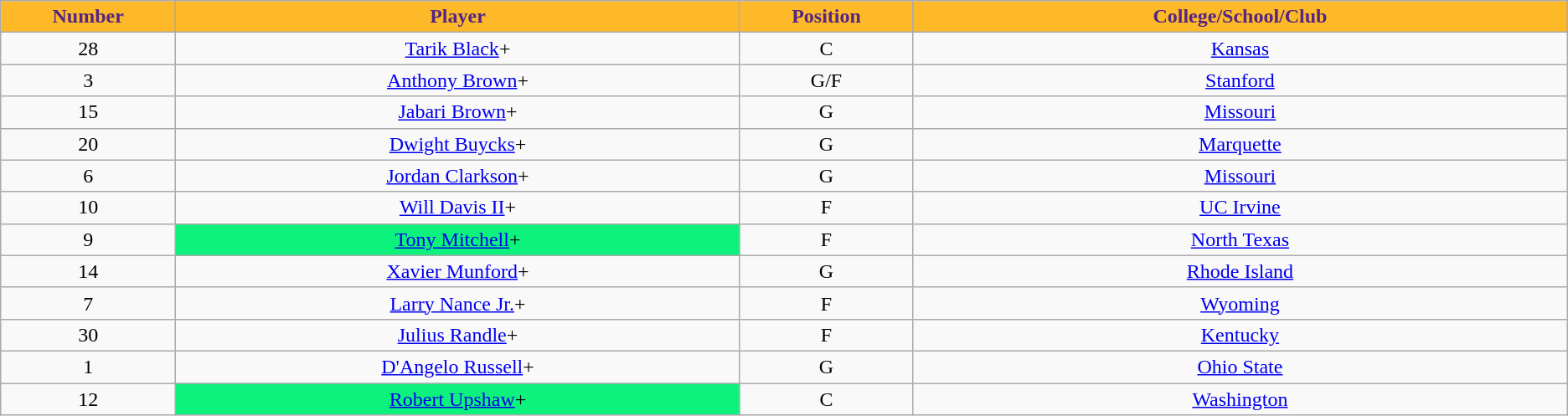<table class="wikitable sortable sortable">
<tr>
<th style="background:#FDB927; color:#552582" width="1%">Number</th>
<th style="background:#FDB927; color:#552582" width="5%">Player</th>
<th style="background:#FDB927; color:#552582" width="1%">Position</th>
<th style="background:#FDB927; color:#552582" width="5%">College/School/Club</th>
</tr>
<tr style="text-align: center">
<td>28</td>
<td><a href='#'>Tarik Black</a>+</td>
<td>C</td>
<td><a href='#'>Kansas</a></td>
</tr>
<tr style="text-align: center">
<td>3</td>
<td><a href='#'>Anthony Brown</a>+</td>
<td>G/F</td>
<td><a href='#'>Stanford</a></td>
</tr>
<tr style="text-align: center">
<td>15</td>
<td><a href='#'>Jabari Brown</a>+</td>
<td>G</td>
<td><a href='#'>Missouri</a></td>
</tr>
<tr style="text-align: center">
<td>20</td>
<td><a href='#'>Dwight Buycks</a>+</td>
<td>G</td>
<td><a href='#'>Marquette</a></td>
</tr>
<tr style="text-align: center">
<td>6</td>
<td><a href='#'>Jordan Clarkson</a>+</td>
<td>G</td>
<td><a href='#'>Missouri</a></td>
</tr>
<tr style="text-align: center">
<td>10</td>
<td><a href='#'>Will Davis II</a>+</td>
<td>F</td>
<td><a href='#'>UC Irvine</a></td>
</tr>
<tr style="text-align: center">
<td>9</td>
<td bgcolor="#0CF27D"><a href='#'>Tony Mitchell</a>+</td>
<td>F</td>
<td><a href='#'>North Texas</a></td>
</tr>
<tr style="text-align: center">
<td>14</td>
<td><a href='#'>Xavier Munford</a>+</td>
<td>G</td>
<td><a href='#'>Rhode Island</a></td>
</tr>
<tr style="text-align: center">
<td>7</td>
<td><a href='#'>Larry Nance Jr.</a>+</td>
<td>F</td>
<td><a href='#'>Wyoming</a></td>
</tr>
<tr style="text-align: center">
<td>30</td>
<td><a href='#'>Julius Randle</a>+</td>
<td>F</td>
<td><a href='#'>Kentucky</a></td>
</tr>
<tr style="text-align: center">
<td>1</td>
<td><a href='#'>D'Angelo Russell</a>+</td>
<td>G</td>
<td><a href='#'>Ohio State</a></td>
</tr>
<tr style="text-align: center">
<td>12</td>
<td bgcolor="#0CF27D"><a href='#'>Robert Upshaw</a>+</td>
<td>C</td>
<td><a href='#'>Washington</a></td>
</tr>
</table>
